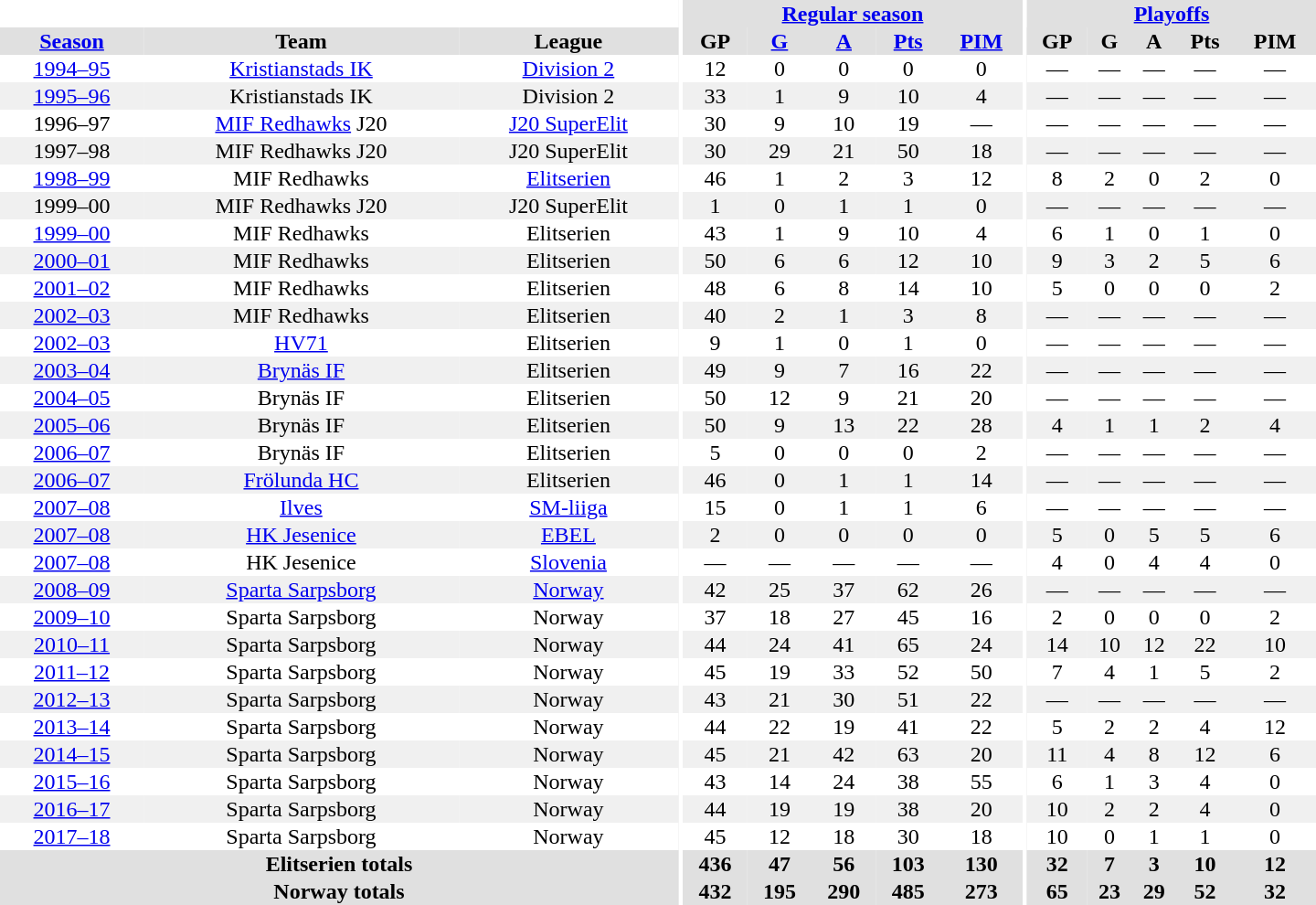<table border="0" cellpadding="1" cellspacing="0" style="text-align:center; width:60em">
<tr bgcolor="#e0e0e0">
<th colspan="3" bgcolor="#ffffff"></th>
<th rowspan="99" bgcolor="#ffffff"></th>
<th colspan="5"><a href='#'>Regular season</a></th>
<th rowspan="99" bgcolor="#ffffff"></th>
<th colspan="5"><a href='#'>Playoffs</a></th>
</tr>
<tr bgcolor="#e0e0e0">
<th><a href='#'>Season</a></th>
<th>Team</th>
<th>League</th>
<th>GP</th>
<th><a href='#'>G</a></th>
<th><a href='#'>A</a></th>
<th><a href='#'>Pts</a></th>
<th><a href='#'>PIM</a></th>
<th>GP</th>
<th>G</th>
<th>A</th>
<th>Pts</th>
<th>PIM</th>
</tr>
<tr>
<td><a href='#'>1994–95</a></td>
<td><a href='#'>Kristianstads IK</a></td>
<td><a href='#'>Division 2</a></td>
<td>12</td>
<td>0</td>
<td>0</td>
<td>0</td>
<td>0</td>
<td>—</td>
<td>—</td>
<td>—</td>
<td>—</td>
<td>—</td>
</tr>
<tr bgcolor="#f0f0f0">
<td><a href='#'>1995–96</a></td>
<td>Kristianstads IK</td>
<td>Division 2</td>
<td>33</td>
<td>1</td>
<td>9</td>
<td>10</td>
<td>4</td>
<td>—</td>
<td>—</td>
<td>—</td>
<td>—</td>
<td>—</td>
</tr>
<tr>
<td>1996–97</td>
<td><a href='#'>MIF Redhawks</a> J20</td>
<td><a href='#'>J20 SuperElit</a></td>
<td>30</td>
<td>9</td>
<td>10</td>
<td>19</td>
<td>—</td>
<td>—</td>
<td>—</td>
<td>—</td>
<td>—</td>
<td>—</td>
</tr>
<tr bgcolor="#f0f0f0">
<td>1997–98</td>
<td>MIF Redhawks J20</td>
<td>J20 SuperElit</td>
<td>30</td>
<td>29</td>
<td>21</td>
<td>50</td>
<td>18</td>
<td>—</td>
<td>—</td>
<td>—</td>
<td>—</td>
<td>—</td>
</tr>
<tr>
<td><a href='#'>1998–99</a></td>
<td>MIF Redhawks</td>
<td><a href='#'>Elitserien</a></td>
<td>46</td>
<td>1</td>
<td>2</td>
<td>3</td>
<td>12</td>
<td>8</td>
<td>2</td>
<td>0</td>
<td>2</td>
<td>0</td>
</tr>
<tr bgcolor="#f0f0f0">
<td>1999–00</td>
<td>MIF Redhawks J20</td>
<td>J20 SuperElit</td>
<td>1</td>
<td>0</td>
<td>1</td>
<td>1</td>
<td>0</td>
<td>—</td>
<td>—</td>
<td>—</td>
<td>—</td>
<td>—</td>
</tr>
<tr>
<td><a href='#'>1999–00</a></td>
<td>MIF Redhawks</td>
<td>Elitserien</td>
<td>43</td>
<td>1</td>
<td>9</td>
<td>10</td>
<td>4</td>
<td>6</td>
<td>1</td>
<td>0</td>
<td>1</td>
<td>0</td>
</tr>
<tr bgcolor="#f0f0f0">
<td><a href='#'>2000–01</a></td>
<td>MIF Redhawks</td>
<td>Elitserien</td>
<td>50</td>
<td>6</td>
<td>6</td>
<td>12</td>
<td>10</td>
<td>9</td>
<td>3</td>
<td>2</td>
<td>5</td>
<td>6</td>
</tr>
<tr>
<td><a href='#'>2001–02</a></td>
<td>MIF Redhawks</td>
<td>Elitserien</td>
<td>48</td>
<td>6</td>
<td>8</td>
<td>14</td>
<td>10</td>
<td>5</td>
<td>0</td>
<td>0</td>
<td>0</td>
<td>2</td>
</tr>
<tr bgcolor="#f0f0f0">
<td><a href='#'>2002–03</a></td>
<td>MIF Redhawks</td>
<td>Elitserien</td>
<td>40</td>
<td>2</td>
<td>1</td>
<td>3</td>
<td>8</td>
<td>—</td>
<td>—</td>
<td>—</td>
<td>—</td>
<td>—</td>
</tr>
<tr>
<td><a href='#'>2002–03</a></td>
<td><a href='#'>HV71</a></td>
<td>Elitserien</td>
<td>9</td>
<td>1</td>
<td>0</td>
<td>1</td>
<td>0</td>
<td>—</td>
<td>—</td>
<td>—</td>
<td>—</td>
<td>—</td>
</tr>
<tr bgcolor="#f0f0f0">
<td><a href='#'>2003–04</a></td>
<td><a href='#'>Brynäs IF</a></td>
<td>Elitserien</td>
<td>49</td>
<td>9</td>
<td>7</td>
<td>16</td>
<td>22</td>
<td>—</td>
<td>—</td>
<td>—</td>
<td>—</td>
<td>—</td>
</tr>
<tr>
<td><a href='#'>2004–05</a></td>
<td>Brynäs IF</td>
<td>Elitserien</td>
<td>50</td>
<td>12</td>
<td>9</td>
<td>21</td>
<td>20</td>
<td>—</td>
<td>—</td>
<td>—</td>
<td>—</td>
<td>—</td>
</tr>
<tr bgcolor="#f0f0f0">
<td><a href='#'>2005–06</a></td>
<td>Brynäs IF</td>
<td>Elitserien</td>
<td>50</td>
<td>9</td>
<td>13</td>
<td>22</td>
<td>28</td>
<td>4</td>
<td>1</td>
<td>1</td>
<td>2</td>
<td>4</td>
</tr>
<tr>
<td><a href='#'>2006–07</a></td>
<td>Brynäs IF</td>
<td>Elitserien</td>
<td>5</td>
<td>0</td>
<td>0</td>
<td>0</td>
<td>2</td>
<td>—</td>
<td>—</td>
<td>—</td>
<td>—</td>
<td>—</td>
</tr>
<tr bgcolor="#f0f0f0">
<td><a href='#'>2006–07</a></td>
<td><a href='#'>Frölunda HC</a></td>
<td>Elitserien</td>
<td>46</td>
<td>0</td>
<td>1</td>
<td>1</td>
<td>14</td>
<td>—</td>
<td>—</td>
<td>—</td>
<td>—</td>
<td>—</td>
</tr>
<tr>
<td><a href='#'>2007–08</a></td>
<td><a href='#'>Ilves</a></td>
<td><a href='#'>SM-liiga</a></td>
<td>15</td>
<td>0</td>
<td>1</td>
<td>1</td>
<td>6</td>
<td>—</td>
<td>—</td>
<td>—</td>
<td>—</td>
<td>—</td>
</tr>
<tr bgcolor="#f0f0f0">
<td><a href='#'>2007–08</a></td>
<td><a href='#'>HK Jesenice</a></td>
<td><a href='#'>EBEL</a></td>
<td>2</td>
<td>0</td>
<td>0</td>
<td>0</td>
<td>0</td>
<td>5</td>
<td>0</td>
<td>5</td>
<td>5</td>
<td>6</td>
</tr>
<tr>
<td><a href='#'>2007–08</a></td>
<td>HK Jesenice</td>
<td><a href='#'>Slovenia</a></td>
<td>—</td>
<td>—</td>
<td>—</td>
<td>—</td>
<td>—</td>
<td>4</td>
<td>0</td>
<td>4</td>
<td>4</td>
<td>0</td>
</tr>
<tr bgcolor="#f0f0f0">
<td><a href='#'>2008–09</a></td>
<td><a href='#'>Sparta Sarpsborg</a></td>
<td><a href='#'>Norway</a></td>
<td>42</td>
<td>25</td>
<td>37</td>
<td>62</td>
<td>26</td>
<td>—</td>
<td>—</td>
<td>—</td>
<td>—</td>
<td>—</td>
</tr>
<tr>
<td><a href='#'>2009–10</a></td>
<td>Sparta Sarpsborg</td>
<td>Norway</td>
<td>37</td>
<td>18</td>
<td>27</td>
<td>45</td>
<td>16</td>
<td>2</td>
<td>0</td>
<td>0</td>
<td>0</td>
<td>2</td>
</tr>
<tr bgcolor="#f0f0f0">
<td><a href='#'>2010–11</a></td>
<td>Sparta Sarpsborg</td>
<td>Norway</td>
<td>44</td>
<td>24</td>
<td>41</td>
<td>65</td>
<td>24</td>
<td>14</td>
<td>10</td>
<td>12</td>
<td>22</td>
<td>10</td>
</tr>
<tr>
<td><a href='#'>2011–12</a></td>
<td>Sparta Sarpsborg</td>
<td>Norway</td>
<td>45</td>
<td>19</td>
<td>33</td>
<td>52</td>
<td>50</td>
<td>7</td>
<td>4</td>
<td>1</td>
<td>5</td>
<td>2</td>
</tr>
<tr bgcolor="#f0f0f0">
<td><a href='#'>2012–13</a></td>
<td>Sparta Sarpsborg</td>
<td>Norway</td>
<td>43</td>
<td>21</td>
<td>30</td>
<td>51</td>
<td>22</td>
<td>—</td>
<td>—</td>
<td>—</td>
<td>—</td>
<td>—</td>
</tr>
<tr>
<td><a href='#'>2013–14</a></td>
<td>Sparta Sarpsborg</td>
<td>Norway</td>
<td>44</td>
<td>22</td>
<td>19</td>
<td>41</td>
<td>22</td>
<td>5</td>
<td>2</td>
<td>2</td>
<td>4</td>
<td>12</td>
</tr>
<tr bgcolor="#f0f0f0">
<td><a href='#'>2014–15</a></td>
<td>Sparta Sarpsborg</td>
<td>Norway</td>
<td>45</td>
<td>21</td>
<td>42</td>
<td>63</td>
<td>20</td>
<td>11</td>
<td>4</td>
<td>8</td>
<td>12</td>
<td>6</td>
</tr>
<tr>
<td><a href='#'>2015–16</a></td>
<td>Sparta Sarpsborg</td>
<td>Norway</td>
<td>43</td>
<td>14</td>
<td>24</td>
<td>38</td>
<td>55</td>
<td>6</td>
<td>1</td>
<td>3</td>
<td>4</td>
<td>0</td>
</tr>
<tr bgcolor="#f0f0f0">
<td><a href='#'>2016–17</a></td>
<td>Sparta Sarpsborg</td>
<td>Norway</td>
<td>44</td>
<td>19</td>
<td>19</td>
<td>38</td>
<td>20</td>
<td>10</td>
<td>2</td>
<td>2</td>
<td>4</td>
<td>0</td>
</tr>
<tr>
<td><a href='#'>2017–18</a></td>
<td>Sparta Sarpsborg</td>
<td>Norway</td>
<td>45</td>
<td>12</td>
<td>18</td>
<td>30</td>
<td>18</td>
<td>10</td>
<td>0</td>
<td>1</td>
<td>1</td>
<td>0</td>
</tr>
<tr>
</tr>
<tr ALIGN="center" bgcolor="#e0e0e0">
<th colspan="3">Elitserien totals</th>
<th ALIGN="center">436</th>
<th ALIGN="center">47</th>
<th ALIGN="center">56</th>
<th ALIGN="center">103</th>
<th ALIGN="center">130</th>
<th ALIGN="center">32</th>
<th ALIGN="center">7</th>
<th ALIGN="center">3</th>
<th ALIGN="center">10</th>
<th ALIGN="center">12</th>
</tr>
<tr>
</tr>
<tr ALIGN="center" bgcolor="#e0e0e0">
<th colspan="3">Norway totals</th>
<th ALIGN="center">432</th>
<th ALIGN="center">195</th>
<th ALIGN="center">290</th>
<th ALIGN="center">485</th>
<th ALIGN="center">273</th>
<th ALIGN="center">65</th>
<th ALIGN="center">23</th>
<th ALIGN="center">29</th>
<th ALIGN="center">52</th>
<th ALIGN="center">32</th>
</tr>
</table>
